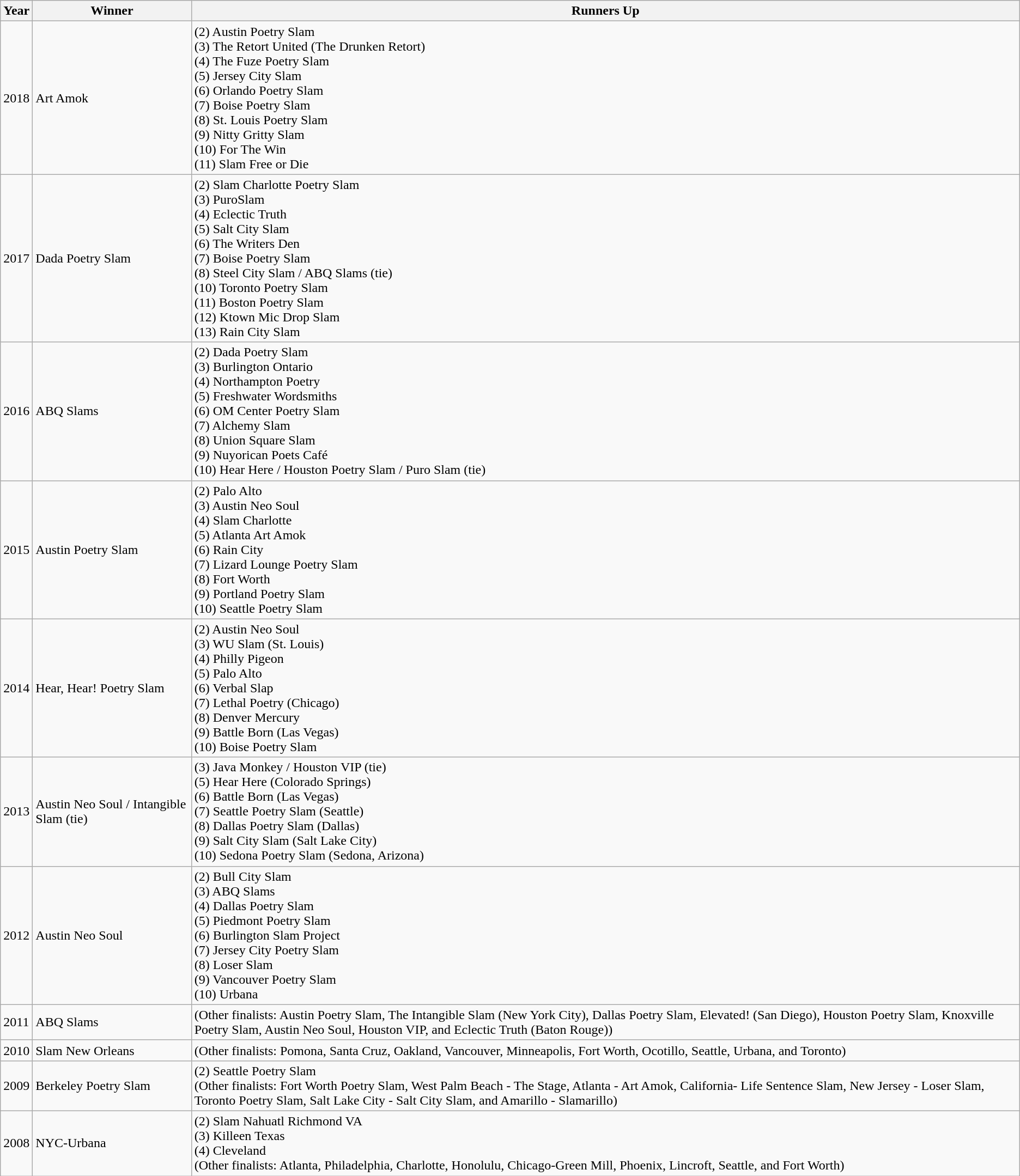<table class="wikitable">
<tr>
<th>Year</th>
<th>Winner</th>
<th>Runners Up</th>
</tr>
<tr>
<td>2018</td>
<td>Art Amok</td>
<td>(2) Austin Poetry Slam<br>(3) The Retort United (The Drunken Retort)<br>(4) The Fuze Poetry Slam<br>(5) Jersey City Slam<br>(6) Orlando Poetry Slam<br>(7) Boise Poetry Slam<br>(8) St. Louis Poetry Slam<br>(9) Nitty Gritty Slam<br>(10) For The Win<br>(11) Slam Free or Die</td>
</tr>
<tr>
<td>2017</td>
<td>Dada Poetry Slam</td>
<td>(2) Slam Charlotte Poetry Slam<br>(3) PuroSlam<br>(4) Eclectic Truth<br>(5) Salt City Slam<br>(6) The Writers Den<br>(7) Boise Poetry Slam<br>(8) Steel City Slam / ABQ Slams (tie)<br>(10) Toronto Poetry Slam<br>(11) Boston Poetry Slam<br>(12) Ktown Mic Drop Slam<br>(13) Rain City Slam</td>
</tr>
<tr>
<td>2016</td>
<td>ABQ Slams</td>
<td>(2) Dada Poetry Slam<br>(3) Burlington Ontario<br>(4) Northampton Poetry<br>(5) Freshwater Wordsmiths<br>(6) OM Center Poetry Slam<br>(7) Alchemy Slam<br>(8) Union Square Slam<br>(9) Nuyorican Poets Café <br>(10) Hear Here / Houston Poetry Slam / Puro Slam (tie)</td>
</tr>
<tr>
<td>2015</td>
<td>Austin Poetry Slam</td>
<td>(2) Palo Alto<br>(3) Austin Neo Soul<br>(4) Slam Charlotte<br>(5) Atlanta Art Amok<br>(6) Rain City<br>(7) Lizard Lounge Poetry Slam<br>(8) Fort Worth<br>(9) Portland Poetry Slam<br>(10) Seattle Poetry Slam</td>
</tr>
<tr>
<td>2014</td>
<td>Hear, Hear! Poetry Slam</td>
<td>(2) Austin Neo Soul<br>(3) WU Slam (St. Louis)<br>(4) Philly Pigeon<br>(5) Palo Alto<br>(6) Verbal Slap<br>(7) Lethal Poetry (Chicago)<br>(8) Denver Mercury<br>(9) Battle Born (Las Vegas)<br>(10) Boise Poetry Slam</td>
</tr>
<tr>
<td>2013</td>
<td>Austin Neo Soul / Intangible Slam (tie)</td>
<td>(3) Java Monkey / Houston VIP (tie)<br>(5) Hear Here (Colorado Springs)<br>(6) Battle Born (Las Vegas)<br>(7) Seattle Poetry Slam (Seattle)<br>(8) Dallas Poetry Slam (Dallas)<br>(9) Salt City Slam (Salt Lake City)<br>(10) Sedona Poetry Slam (Sedona, Arizona)</td>
</tr>
<tr>
<td>2012</td>
<td>Austin Neo Soul</td>
<td>(2) Bull City Slam<br>(3) ABQ Slams<br>(4) Dallas Poetry Slam<br>(5) Piedmont Poetry Slam<br>(6) Burlington Slam Project<br>(7) Jersey City Poetry Slam<br>(8) Loser Slam<br>(9) Vancouver Poetry Slam<br>(10) Urbana</td>
</tr>
<tr>
<td>2011</td>
<td>ABQ Slams</td>
<td>(Other finalists: Austin Poetry Slam, The Intangible Slam (New York City), Dallas Poetry Slam, Elevated! (San Diego), Houston Poetry Slam, Knoxville Poetry Slam, Austin Neo Soul, Houston VIP, and Eclectic Truth (Baton Rouge))</td>
</tr>
<tr>
<td>2010</td>
<td>Slam New Orleans</td>
<td>(Other finalists: Pomona, Santa Cruz, Oakland, Vancouver, Minneapolis, Fort Worth, Ocotillo, Seattle, Urbana, and Toronto)</td>
</tr>
<tr>
<td>2009</td>
<td>Berkeley Poetry Slam</td>
<td>(2) Seattle Poetry Slam<br>(Other finalists: Fort Worth Poetry Slam, West Palm Beach - The Stage, Atlanta - Art Amok, California- Life Sentence Slam, New Jersey - Loser Slam, Toronto Poetry Slam, Salt Lake City - Salt City Slam, and Amarillo - Slamarillo)</td>
</tr>
<tr>
<td>2008</td>
<td>NYC-Urbana</td>
<td>(2) Slam Nahuatl Richmond VA<br>(3) Killeen Texas<br>(4) Cleveland<br>(Other finalists: Atlanta, Philadelphia, Charlotte, Honolulu, Chicago-Green Mill, Phoenix, Lincroft, Seattle, and Fort Worth)</td>
</tr>
</table>
